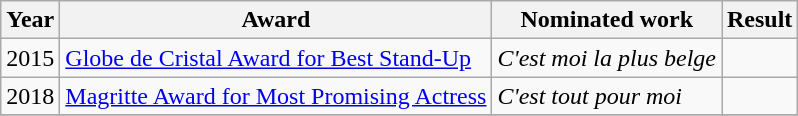<table class = "wikitable">
<tr>
<th>Year</th>
<th>Award</th>
<th>Nominated work</th>
<th>Result</th>
</tr>
<tr>
<td>2015</td>
<td><a href='#'>Globe de Cristal Award for Best Stand-Up</a></td>
<td><em>C'est moi la plus belge</em></td>
<td></td>
</tr>
<tr>
<td>2018</td>
<td><a href='#'>Magritte Award for Most Promising Actress</a></td>
<td><em>C'est tout pour moi</em></td>
<td></td>
</tr>
<tr>
</tr>
</table>
